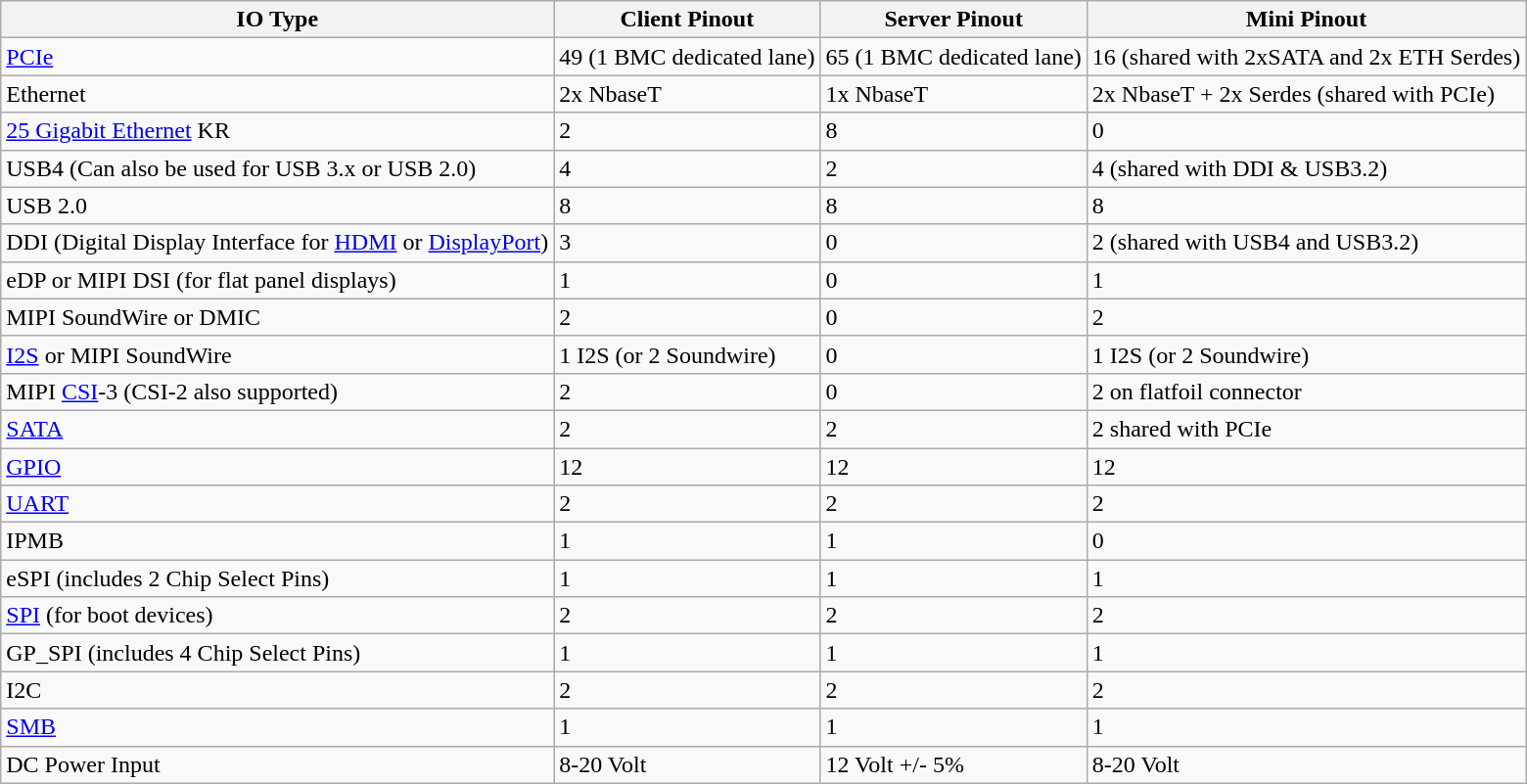<table class="wikitable">
<tr>
<th>IO Type</th>
<th>Client Pinout</th>
<th>Server Pinout</th>
<th>Mini Pinout</th>
</tr>
<tr>
<td><a href='#'>PCIe</a></td>
<td>49 (1 BMC dedicated lane)</td>
<td>65 (1 BMC dedicated lane)</td>
<td>16 (shared with 2xSATA and 2x ETH Serdes)</td>
</tr>
<tr>
<td>Ethernet</td>
<td>2x NbaseT</td>
<td>1x NbaseT</td>
<td>2x NbaseT + 2x Serdes (shared with PCIe)</td>
</tr>
<tr>
<td><a href='#'>25 Gigabit Ethernet</a> KR</td>
<td>2</td>
<td>8</td>
<td>0</td>
</tr>
<tr>
<td>USB4 (Can also be used for USB 3.x or USB 2.0)</td>
<td>4</td>
<td>2</td>
<td>4 (shared with DDI & USB3.2)</td>
</tr>
<tr>
<td>USB 2.0</td>
<td>8</td>
<td>8</td>
<td>8</td>
</tr>
<tr>
<td>DDI (Digital Display Interface for <a href='#'>HDMI</a> or <a href='#'>DisplayPort</a>)</td>
<td>3</td>
<td>0</td>
<td>2 (shared with USB4 and USB3.2)</td>
</tr>
<tr>
<td>eDP or MIPI DSI (for flat panel displays)</td>
<td>1</td>
<td>0</td>
<td>1</td>
</tr>
<tr>
<td>MIPI SoundWire or DMIC</td>
<td>2</td>
<td>0</td>
<td>2</td>
</tr>
<tr>
<td><a href='#'>I2S</a> or MIPI SoundWire</td>
<td>1 I2S (or 2 Soundwire)</td>
<td>0</td>
<td>1 I2S (or 2 Soundwire)</td>
</tr>
<tr>
<td>MIPI <a href='#'>CSI</a>-3 (CSI-2 also supported)</td>
<td>2</td>
<td>0</td>
<td>2 on flatfoil connector</td>
</tr>
<tr>
<td><a href='#'>SATA</a></td>
<td>2</td>
<td>2</td>
<td>2 shared with PCIe</td>
</tr>
<tr>
<td><a href='#'>GPIO</a></td>
<td>12</td>
<td>12</td>
<td>12</td>
</tr>
<tr>
<td><a href='#'>UART</a></td>
<td>2</td>
<td>2</td>
<td>2</td>
</tr>
<tr>
<td>IPMB</td>
<td>1</td>
<td>1</td>
<td>0</td>
</tr>
<tr>
<td>eSPI (includes 2 Chip Select Pins)</td>
<td>1</td>
<td>1</td>
<td>1</td>
</tr>
<tr>
<td><a href='#'>SPI</a> (for boot devices)</td>
<td>2</td>
<td>2</td>
<td>2</td>
</tr>
<tr>
<td>GP_SPI (includes 4 Chip Select Pins)</td>
<td>1</td>
<td>1</td>
<td>1</td>
</tr>
<tr>
<td>I2C</td>
<td>2</td>
<td>2</td>
<td>2</td>
</tr>
<tr>
<td><a href='#'>SMB</a></td>
<td>1</td>
<td>1</td>
<td>1</td>
</tr>
<tr>
<td>DC Power Input</td>
<td>8-20 Volt</td>
<td>12 Volt +/- 5%</td>
<td>8-20 Volt</td>
</tr>
</table>
